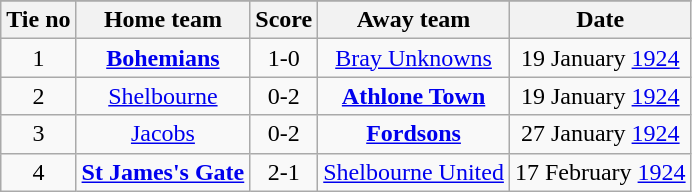<table class="wikitable" style="text-align: center">
<tr>
</tr>
<tr>
<th>Tie no</th>
<th>Home team</th>
<th>Score</th>
<th>Away team</th>
<th>Date</th>
</tr>
<tr>
<td>1</td>
<td><strong><a href='#'>Bohemians</a></strong></td>
<td>1-0</td>
<td><a href='#'>Bray Unknowns</a></td>
<td>19 January <a href='#'>1924</a></td>
</tr>
<tr>
<td>2</td>
<td><a href='#'>Shelbourne</a></td>
<td>0-2</td>
<td><strong><a href='#'>Athlone Town</a></strong></td>
<td>19 January <a href='#'>1924</a></td>
</tr>
<tr>
<td>3</td>
<td><a href='#'>Jacobs</a></td>
<td>0-2</td>
<td><strong><a href='#'>Fordsons</a></strong></td>
<td>27 January <a href='#'>1924</a></td>
</tr>
<tr>
<td>4</td>
<td><strong><a href='#'>St James's Gate</a></strong></td>
<td>2-1</td>
<td><a href='#'>Shelbourne United</a></td>
<td>17 February <a href='#'>1924</a></td>
</tr>
</table>
